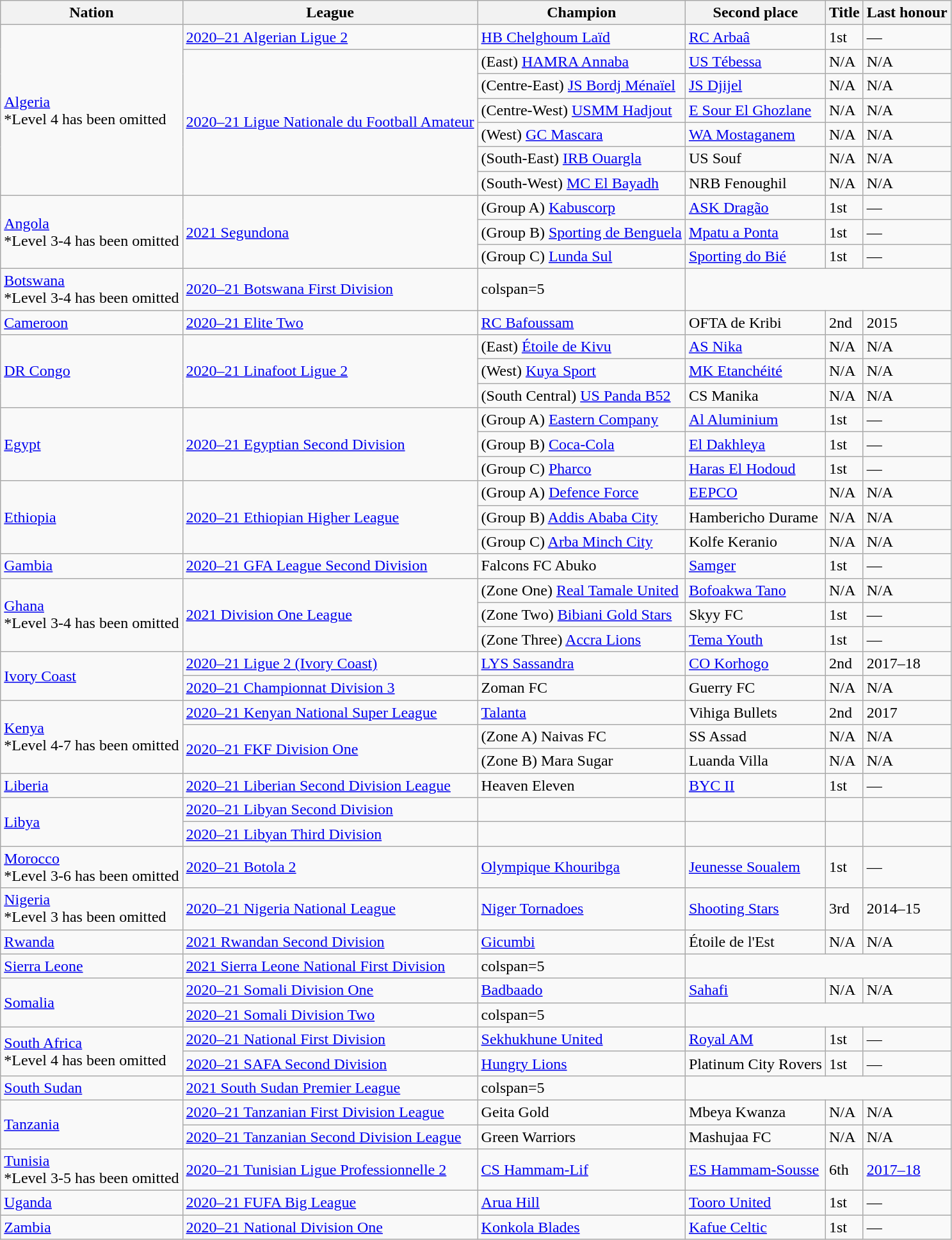<table class="wikitable sortable">
<tr>
<th>Nation</th>
<th>League</th>
<th>Champion</th>
<th>Second place</th>
<th data-sort-type="number">Title</th>
<th>Last honour</th>
</tr>
<tr>
<td rowspan="7"> <a href='#'>Algeria</a> <br>*Level 4 has been omitted</td>
<td><a href='#'>2020–21 Algerian Ligue 2</a></td>
<td><a href='#'>HB Chelghoum Laïd</a></td>
<td><a href='#'>RC Arbaâ</a></td>
<td>1st</td>
<td>—</td>
</tr>
<tr>
<td rowspan="6"><a href='#'>2020–21 Ligue Nationale du Football Amateur</a></td>
<td>(East) <a href='#'>HAMRA Annaba</a></td>
<td><a href='#'>US Tébessa</a></td>
<td>N/A</td>
<td>N/A</td>
</tr>
<tr>
<td>(Centre-East) <a href='#'>JS Bordj Ménaïel</a></td>
<td><a href='#'>JS Djijel</a></td>
<td>N/A</td>
<td>N/A</td>
</tr>
<tr>
<td>(Centre-West) <a href='#'>USMM Hadjout</a></td>
<td><a href='#'>E Sour El Ghozlane</a></td>
<td>N/A</td>
<td>N/A</td>
</tr>
<tr>
<td>(West) <a href='#'>GC Mascara</a></td>
<td><a href='#'>WA Mostaganem</a></td>
<td>N/A</td>
<td>N/A</td>
</tr>
<tr>
<td>(South-East) <a href='#'>IRB Ouargla</a></td>
<td>US Souf</td>
<td>N/A</td>
<td>N/A</td>
</tr>
<tr>
<td>(South-West) <a href='#'>MC El Bayadh</a></td>
<td>NRB Fenoughil</td>
<td>N/A</td>
<td>N/A</td>
</tr>
<tr>
<td rowspan="3"> <a href='#'>Angola</a> <br>*Level 3-4 has been omitted</td>
<td rowspan="3"><a href='#'>2021 Segundona</a></td>
<td>(Group A) <a href='#'>Kabuscorp</a></td>
<td><a href='#'>ASK Dragão</a></td>
<td>1st</td>
<td>—</td>
</tr>
<tr>
<td>(Group B) <a href='#'>Sporting de Benguela</a></td>
<td><a href='#'>Mpatu a Ponta</a></td>
<td>1st</td>
<td>—</td>
</tr>
<tr>
<td>(Group C) <a href='#'>Lunda Sul</a></td>
<td><a href='#'>Sporting do Bié</a></td>
<td>1st</td>
<td>—</td>
</tr>
<tr>
<td> <a href='#'>Botswana</a> <br>*Level 3-4 has been omitted</td>
<td><a href='#'>2020–21 Botswana First Division</a></td>
<td>colspan=5 </td>
</tr>
<tr>
<td> <a href='#'>Cameroon</a></td>
<td><a href='#'>2020–21 Elite Two</a></td>
<td><a href='#'>RC Bafoussam</a></td>
<td>OFTA de Kribi</td>
<td>2nd</td>
<td>2015</td>
</tr>
<tr>
<td rowspan="3"> <a href='#'>DR Congo</a></td>
<td rowspan="3"><a href='#'>2020–21 Linafoot Ligue 2</a></td>
<td>(East) <a href='#'>Étoile de Kivu</a></td>
<td><a href='#'>AS Nika</a></td>
<td>N/A</td>
<td>N/A</td>
</tr>
<tr>
<td>(West) <a href='#'>Kuya Sport</a></td>
<td><a href='#'>MK Etanchéité</a></td>
<td>N/A</td>
<td>N/A</td>
</tr>
<tr>
<td>(South Central) <a href='#'>US Panda B52</a></td>
<td>CS Manika</td>
<td>N/A</td>
<td>N/A</td>
</tr>
<tr>
<td rowspan="3"> <a href='#'>Egypt</a></td>
<td rowspan="3"><a href='#'>2020–21 Egyptian Second Division</a></td>
<td>(Group A) <a href='#'>Eastern Company</a></td>
<td><a href='#'>Al Aluminium</a></td>
<td>1st</td>
<td>—</td>
</tr>
<tr>
<td>(Group B) <a href='#'>Coca-Cola</a></td>
<td><a href='#'>El Dakhleya</a></td>
<td>1st</td>
<td>—</td>
</tr>
<tr>
<td>(Group C) <a href='#'>Pharco</a></td>
<td><a href='#'>Haras El Hodoud</a></td>
<td>1st</td>
<td>—</td>
</tr>
<tr>
<td rowspan="3"> <a href='#'>Ethiopia</a></td>
<td rowspan="3"><a href='#'>2020–21 Ethiopian Higher League</a></td>
<td>(Group A) <a href='#'>Defence Force</a></td>
<td><a href='#'>EEPCO</a></td>
<td>N/A</td>
<td>N/A</td>
</tr>
<tr>
<td>(Group B) <a href='#'>Addis Ababa City</a></td>
<td>Hambericho Durame</td>
<td>N/A</td>
<td>N/A</td>
</tr>
<tr>
<td>(Group C) <a href='#'>Arba Minch City</a></td>
<td>Kolfe Keranio</td>
<td>N/A</td>
<td>N/A</td>
</tr>
<tr>
<td> <a href='#'>Gambia</a></td>
<td><a href='#'>2020–21 GFA League Second Division</a></td>
<td>Falcons FC Abuko</td>
<td><a href='#'>Samger</a></td>
<td>1st</td>
<td>—</td>
</tr>
<tr>
<td rowspan="3"> <a href='#'>Ghana</a> <br>*Level 3-4 has been omitted</td>
<td rowspan="3"><a href='#'>2021 Division One League</a></td>
<td>(Zone One) <a href='#'>Real Tamale United</a></td>
<td><a href='#'>Bofoakwa Tano</a></td>
<td>N/A</td>
<td>N/A</td>
</tr>
<tr>
<td>(Zone Two) <a href='#'>Bibiani Gold Stars</a></td>
<td>Skyy FC</td>
<td>1st</td>
<td>—</td>
</tr>
<tr>
<td>(Zone Three) <a href='#'>Accra Lions</a></td>
<td><a href='#'>Tema Youth</a></td>
<td>1st</td>
<td>—</td>
</tr>
<tr>
<td rowspan="2"> <a href='#'>Ivory Coast</a></td>
<td><a href='#'>2020–21 Ligue 2 (Ivory Coast)</a></td>
<td><a href='#'>LYS Sassandra</a></td>
<td><a href='#'>CO Korhogo</a></td>
<td>2nd</td>
<td>2017–18</td>
</tr>
<tr>
<td><a href='#'>2020–21 Championnat Division 3</a></td>
<td>Zoman FC</td>
<td>Guerry FC</td>
<td>N/A</td>
<td>N/A</td>
</tr>
<tr>
<td rowspan="3"> <a href='#'>Kenya</a> <br>*Level 4-7 has been omitted</td>
<td><a href='#'>2020–21 Kenyan National Super League</a></td>
<td><a href='#'>Talanta</a></td>
<td>Vihiga Bullets</td>
<td>2nd</td>
<td>2017</td>
</tr>
<tr>
<td rowspan="2"><a href='#'>2020–21 FKF Division One</a></td>
<td>(Zone A) Naivas FC</td>
<td>SS Assad</td>
<td>N/A</td>
<td>N/A</td>
</tr>
<tr>
<td>(Zone B) Mara Sugar</td>
<td>Luanda Villa</td>
<td>N/A</td>
<td>N/A</td>
</tr>
<tr>
<td> <a href='#'>Liberia</a></td>
<td><a href='#'>2020–21 Liberian Second Division League</a></td>
<td>Heaven Eleven</td>
<td><a href='#'>BYC II</a></td>
<td>1st</td>
<td>—</td>
</tr>
<tr>
<td rowspan="2"> <a href='#'>Libya</a></td>
<td><a href='#'>2020–21 Libyan Second Division</a></td>
<td></td>
<td></td>
<td></td>
<td></td>
</tr>
<tr>
<td><a href='#'>2020–21 Libyan Third Division</a></td>
<td></td>
<td></td>
<td></td>
<td></td>
</tr>
<tr>
<td> <a href='#'>Morocco</a> <br>*Level 3-6 has been omitted</td>
<td><a href='#'>2020–21 Botola 2</a></td>
<td><a href='#'>Olympique Khouribga</a></td>
<td><a href='#'>Jeunesse Soualem</a></td>
<td>1st</td>
<td>—</td>
</tr>
<tr>
<td> <a href='#'>Nigeria</a> <br>*Level 3 has been omitted</td>
<td><a href='#'>2020–21 Nigeria National League</a></td>
<td><a href='#'>Niger Tornadoes</a></td>
<td><a href='#'>Shooting Stars</a></td>
<td>3rd</td>
<td>2014–15</td>
</tr>
<tr>
<td> <a href='#'>Rwanda</a></td>
<td><a href='#'>2021 Rwandan Second Division</a></td>
<td><a href='#'>Gicumbi</a></td>
<td>Étoile de l'Est</td>
<td>N/A</td>
<td>N/A</td>
</tr>
<tr>
<td> <a href='#'>Sierra Leone</a></td>
<td><a href='#'>2021 Sierra Leone National First Division</a></td>
<td>colspan=5 </td>
</tr>
<tr>
<td rowspan="2"> <a href='#'>Somalia</a></td>
<td><a href='#'>2020–21 Somali Division One</a></td>
<td><a href='#'>Badbaado</a></td>
<td><a href='#'>Sahafi</a></td>
<td>N/A</td>
<td>N/A</td>
</tr>
<tr>
<td><a href='#'>2020–21 Somali Division Two</a></td>
<td>colspan=5 </td>
</tr>
<tr>
<td rowspan="2"> <a href='#'>South Africa</a> <br>*Level 4 has been omitted</td>
<td><a href='#'>2020–21 National First Division</a></td>
<td><a href='#'>Sekhukhune United</a></td>
<td><a href='#'>Royal AM</a></td>
<td>1st</td>
<td>—</td>
</tr>
<tr>
<td><a href='#'>2020–21 SAFA Second Division</a></td>
<td><a href='#'>Hungry Lions</a></td>
<td>Platinum City Rovers</td>
<td>1st</td>
<td>—</td>
</tr>
<tr>
<td> <a href='#'>South Sudan</a></td>
<td><a href='#'>2021 South Sudan Premier League</a></td>
<td>colspan=5 </td>
</tr>
<tr>
<td rowspan="2"> <a href='#'>Tanzania</a></td>
<td><a href='#'>2020–21 Tanzanian First Division League</a></td>
<td>Geita Gold</td>
<td>Mbeya Kwanza</td>
<td>N/A</td>
<td>N/A</td>
</tr>
<tr>
<td><a href='#'>2020–21 Tanzanian Second Division League</a></td>
<td>Green Warriors</td>
<td>Mashujaa FC</td>
<td>N/A</td>
<td>N/A</td>
</tr>
<tr>
<td> <a href='#'>Tunisia</a> <br>*Level 3-5 has been omitted</td>
<td><a href='#'>2020–21 Tunisian Ligue Professionnelle 2</a></td>
<td><a href='#'>CS Hammam-Lif</a></td>
<td><a href='#'>ES Hammam-Sousse</a></td>
<td>6th</td>
<td><a href='#'>2017–18</a></td>
</tr>
<tr>
<td> <a href='#'>Uganda</a></td>
<td><a href='#'>2020–21 FUFA Big League</a></td>
<td><a href='#'>Arua Hill</a></td>
<td><a href='#'>Tooro United</a></td>
<td>1st</td>
<td>—</td>
</tr>
<tr>
<td> <a href='#'>Zambia</a></td>
<td><a href='#'>2020–21 National Division One</a></td>
<td><a href='#'>Konkola Blades</a></td>
<td><a href='#'>Kafue Celtic</a></td>
<td>1st</td>
<td>—</td>
</tr>
</table>
